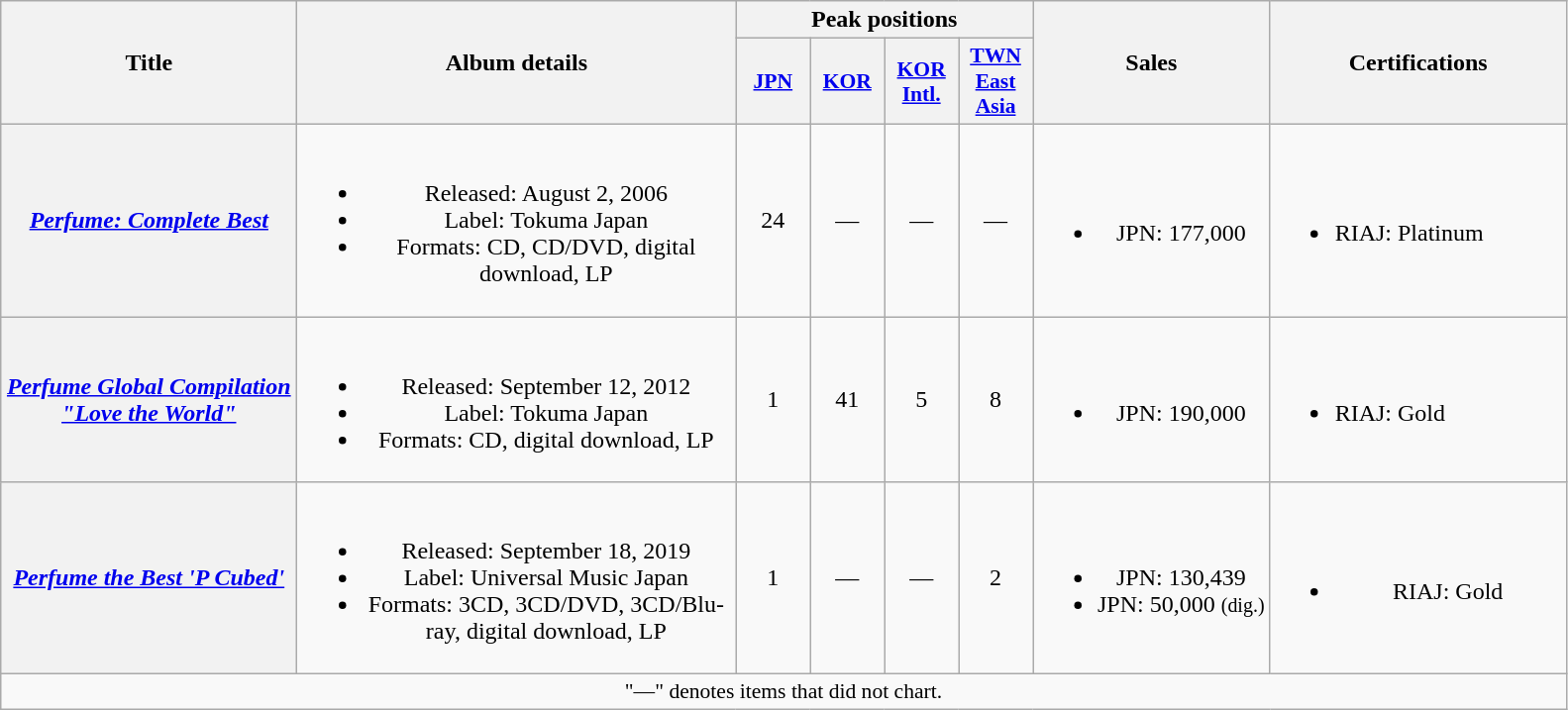<table class="wikitable plainrowheaders" style="text-align:center;">
<tr>
<th style="width:12em;" rowspan="2">Title</th>
<th style="width:18em;" rowspan="2">Album details</th>
<th colspan="4">Peak positions</th>
<th rowspan="2">Sales</th>
<th style="width:12em;" rowspan="2">Certifications</th>
</tr>
<tr>
<th scope="col" style="width:3em;font-size:90%;"><a href='#'>JPN</a><br></th>
<th scope="col" style="width:3em;font-size:90%;"><a href='#'>KOR</a><br></th>
<th scope="col" style="width:3em;font-size:90%;"><a href='#'>KOR Intl.</a><br></th>
<th scope="col" style="width:3em;font-size:90%;"><a href='#'>TWN East Asia</a><br></th>
</tr>
<tr>
<th scope="row"><em><a href='#'>Perfume: Complete Best</a></em></th>
<td><br><ul><li>Released: August 2, 2006 </li><li>Label: Tokuma Japan</li><li>Formats: CD, CD/DVD, digital download, LP</li></ul></td>
<td>24</td>
<td>—</td>
<td>—</td>
<td>—</td>
<td><br><ul><li>JPN: 177,000</li></ul></td>
<td align="left"><br><ul><li>RIAJ: Platinum</li></ul></td>
</tr>
<tr>
<th scope="row"><em><a href='#'>Perfume Global Compilation "Love the World"</a></em></th>
<td><br><ul><li>Released: September 12, 2012 </li><li>Label: Tokuma Japan</li><li>Formats: CD, digital download, LP</li></ul></td>
<td>1</td>
<td>41</td>
<td>5</td>
<td>8</td>
<td><br><ul><li>JPN: 190,000</li></ul></td>
<td align="left"><br><ul><li>RIAJ: Gold</li></ul></td>
</tr>
<tr>
<th scope="row"><em><a href='#'>Perfume the Best 'P Cubed'</a></em></th>
<td><br><ul><li>Released: September 18, 2019 </li><li>Label: Universal Music Japan</li><li>Formats:  3CD, 3CD/DVD, 3CD/Blu-ray, digital download, LP</li></ul></td>
<td>1</td>
<td>—</td>
<td>—</td>
<td>2</td>
<td><br><ul><li>JPN: 130,439</li><li>JPN: 50,000 <small>(dig.)</small></li></ul></td>
<td><br><ul><li>RIAJ: Gold</li></ul></td>
</tr>
<tr>
<td colspan="12" align="center" style="font-size:90%;">"—" denotes items that did not chart.</td>
</tr>
</table>
